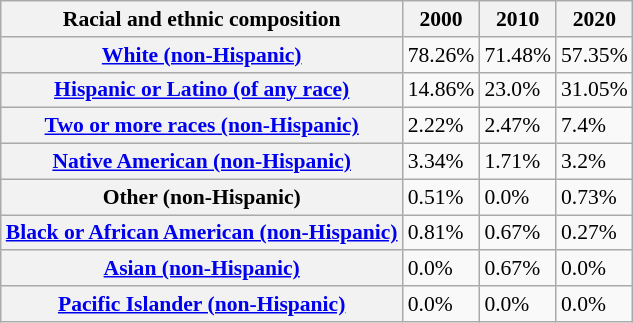<table class="wikitable sortable collapsible" style="font-size: 90%;">
<tr>
<th>Racial and ethnic composition</th>
<th>2000</th>
<th>2010</th>
<th>2020</th>
</tr>
<tr>
<th><a href='#'>White (non-Hispanic)</a></th>
<td>78.26%</td>
<td>71.48%</td>
<td>57.35%</td>
</tr>
<tr>
<th><a href='#'>Hispanic or Latino (of any race)</a></th>
<td>14.86%</td>
<td>23.0%</td>
<td>31.05%</td>
</tr>
<tr>
<th><a href='#'>Two or more races (non-Hispanic)</a></th>
<td>2.22%</td>
<td>2.47%</td>
<td>7.4%</td>
</tr>
<tr>
<th><a href='#'>Native American (non-Hispanic)</a></th>
<td>3.34%</td>
<td>1.71%</td>
<td>3.2%</td>
</tr>
<tr>
<th>Other (non-Hispanic)</th>
<td>0.51%</td>
<td>0.0%</td>
<td>0.73%</td>
</tr>
<tr>
<th><a href='#'>Black or African American (non-Hispanic)</a></th>
<td>0.81%</td>
<td>0.67%</td>
<td>0.27%</td>
</tr>
<tr>
<th><a href='#'>Asian (non-Hispanic)</a></th>
<td>0.0%</td>
<td>0.67%</td>
<td>0.0%</td>
</tr>
<tr>
<th><a href='#'>Pacific Islander (non-Hispanic)</a></th>
<td>0.0%</td>
<td>0.0%</td>
<td>0.0%</td>
</tr>
</table>
